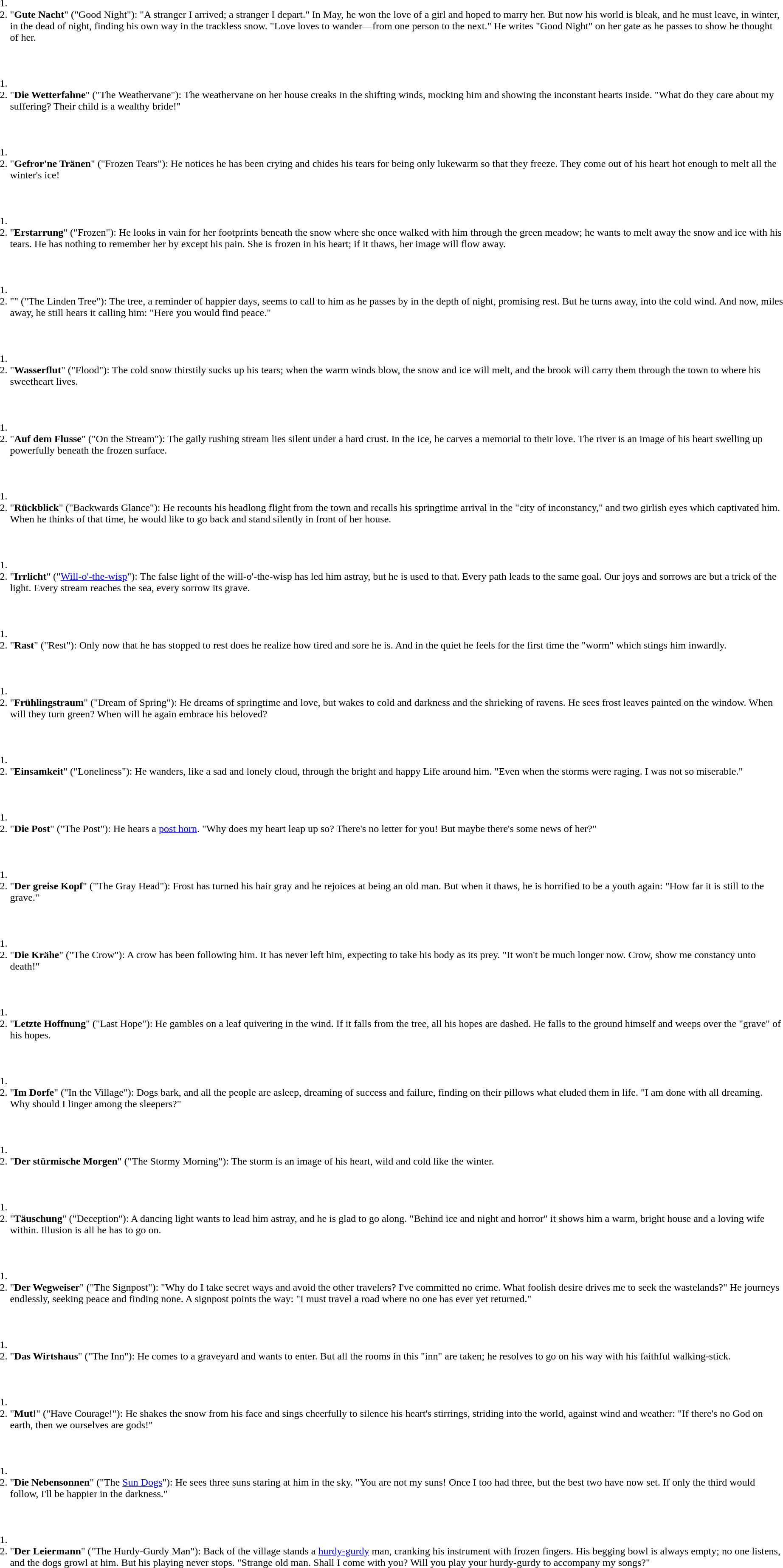<table>
<tr style="vertical-align: top;">
<td><br><ol><li><li>"<strong>Gute Nacht</strong>" ("Good Night"): "A stranger I arrived; a stranger I depart." In May, he won the love of a girl and hoped to marry her. But now his world is bleak, and he must leave, in winter, in the dead of night, finding his own way in the trackless snow. "Love loves to wander—from one person to the next." He writes "Good Night" on her gate as he passes to show he thought of her.</li></ol></td>
<td></td>
</tr>
<tr style="vertical-align: top;">
<td><br><ol><li><li>"<strong>Die Wetterfahne</strong>" ("The Weathervane"): The weathervane on her house creaks in the shifting winds, mocking him and showing the inconstant hearts inside. "What do they care about my suffering? Their child is a wealthy bride!"</li></ol></td>
<td></td>
</tr>
<tr style="vertical-align: top;">
<td><br><ol><li><li>"<strong>Gefror'ne Tränen</strong>" ("Frozen Tears"): He notices he has been crying and chides his tears for being only lukewarm so that they freeze. They come out of his heart hot enough to melt all the winter's ice!</li></ol></td>
<td></td>
</tr>
<tr style="vertical-align: top;">
<td><br><ol><li><li>"<strong>Erstarrung</strong>" ("Frozen"): He looks in vain for her footprints beneath the snow where she once walked with him through the green meadow; he wants to melt away the snow and ice with his tears. He has nothing to remember her by except his pain. She is frozen in his heart; if it thaws, her image will flow away.</li></ol></td>
<td></td>
</tr>
<tr style="vertical-align: top;">
<td><br><ol><li><li>"<strong></strong>" ("The Linden Tree"): The tree, a reminder of happier days, seems to call to him as he passes by in the depth of night, promising rest. But he turns away, into the cold wind. And now, miles away, he still hears it calling him: "Here you would find peace."</li></ol></td>
<td></td>
</tr>
<tr style="vertical-align: top;">
<td><br><ol><li><li>"<strong>Wasserflut</strong>" ("Flood"): The cold snow thirstily sucks up his tears; when the warm winds blow, the snow and ice will melt, and the brook will carry them through the town to where his sweetheart lives.</li></ol></td>
<td></td>
</tr>
<tr style="vertical-align: top;">
<td><br><ol><li><li>"<strong>Auf dem Flusse</strong>" ("On the Stream"): The gaily rushing stream lies silent under a hard crust. In the ice, he carves a memorial to their love. The river is an image of his heart swelling up powerfully beneath the frozen surface.</li></ol></td>
<td></td>
</tr>
<tr style="vertical-align: top;">
<td><br><ol><li><li>"<strong>Rückblick</strong>" ("Backwards Glance"): He recounts his headlong flight from the town and recalls his springtime arrival in the "city of inconstancy," and two girlish eyes which captivated him. When he thinks of that time, he would like to go back and stand silently in front of her house.</li></ol></td>
<td></td>
</tr>
<tr style="vertical-align: top;">
<td><br><ol><li><li>"<strong>Irrlicht</strong>" ("<a href='#'>Will-o'-the-wisp</a>"): The false light of the will-o'-the-wisp has led him astray, but he is used to that. Every path leads to the same goal. Our joys and sorrows are but a trick of the light. Every stream reaches the sea, every sorrow its grave.</li></ol></td>
<td></td>
</tr>
<tr style="vertical-align: top;">
<td><br><ol><li><li>"<strong>Rast</strong>" ("Rest"): Only now that he has stopped to rest does he realize how tired and sore he is. And in the quiet he feels for the first time the "worm" which stings him inwardly.</li></ol></td>
<td></td>
</tr>
<tr style="vertical-align: top;">
<td><br><ol><li><li>"<strong>Frühlingstraum</strong>" ("Dream of Spring"): He dreams of springtime and love, but wakes to cold and darkness and the shrieking of ravens. He sees frost leaves painted on the window. When will they turn green? When will he again embrace his beloved?</li></ol></td>
<td></td>
</tr>
<tr style="vertical-align: top;">
<td><br><ol><li><li>"<strong>Einsamkeit</strong>" ("Loneliness"): He wanders, like a sad and lonely cloud, through the bright and happy Life around him. "Even when the storms were raging. I was not so miserable."</li></ol></td>
<td></td>
</tr>
<tr style="vertical-align: top;">
<td><br><ol><li><li>"<strong>Die Post</strong>" ("The Post"): He hears a <a href='#'>post horn</a>. "Why does my heart leap up so? There's no letter for you! But maybe there's some news of her?"</li></ol></td>
<td></td>
</tr>
<tr style="vertical-align: top;">
<td><br><ol><li><li>"<strong>Der greise Kopf</strong>" ("The Gray Head"): Frost has turned his hair gray and he rejoices at being an old man. But when it thaws, he is horrified to be a youth again: "How far it is still to the grave."</li></ol></td>
<td></td>
</tr>
<tr style="vertical-align: top;">
<td><br><ol><li><li>"<strong>Die Krähe</strong>" ("The Crow"): A crow has been following him. It has never left him, expecting to take his body as its prey. "It won't be much longer now. Crow, show me constancy unto death!"</li></ol></td>
<td></td>
</tr>
<tr style="vertical-align: top;">
<td><br><ol><li><li>"<strong>Letzte Hoffnung</strong>" ("Last Hope"): He gambles on a leaf quivering in the wind. If it falls from the tree, all his hopes are dashed. He falls to the ground himself and weeps over the "grave" of his hopes.</li></ol></td>
<td></td>
</tr>
<tr style="vertical-align: top;">
<td><br><ol><li><li>"<strong>Im Dorfe</strong>" ("In the Village"): Dogs bark, and all the people are asleep, dreaming of success and failure, finding on their pillows what eluded them in life. "I am done with all dreaming. Why should I linger among the sleepers?"</li></ol></td>
<td></td>
</tr>
<tr style="vertical-align: top;">
<td><br><ol><li><li>"<strong>Der stürmische Morgen</strong>" ("The Stormy Morning"): The storm is an image of his heart, wild and cold like the winter.</li></ol></td>
<td></td>
</tr>
<tr style="vertical-align: top;">
<td><br><ol><li><li>"<strong>Täuschung</strong>" ("Deception"): A dancing light wants to lead him astray, and he is glad to go along. "Behind ice and night and horror" it shows him a warm, bright house and a loving wife within. Illusion is all he has to go on.</li></ol></td>
<td></td>
</tr>
<tr style="vertical-align: top;">
<td><br><ol><li><li>"<strong>Der Wegweiser</strong>" ("The Signpost"): "Why do I take secret ways and avoid the other travelers? I've committed no crime. What foolish desire drives me to seek the wastelands?" He journeys endlessly, seeking peace and finding none. A signpost points the way: "I must travel a road where no one has ever yet returned."</li></ol></td>
<td></td>
</tr>
<tr style="vertical-align: top;">
<td><br><ol><li><li>"<strong>Das Wirtshaus</strong>" ("The Inn"): He comes to a graveyard and wants to enter. But all the rooms in this "inn" are taken; he resolves to go on his way with his faithful walking-stick.</li></ol></td>
<td></td>
</tr>
<tr style="vertical-align: top;">
<td><br><ol><li><li>"<strong>Mut!</strong>" ("Have Courage!"): He shakes the snow from his face and sings cheerfully to silence his heart's stirrings, striding into the world, against wind and weather: "If there's no God on earth, then we ourselves are gods!"</li></ol></td>
<td></td>
</tr>
<tr style="vertical-align: top;">
<td><br><ol><li><li>"<strong>Die Nebensonnen</strong>" ("The <a href='#'>Sun Dogs</a>"): He sees three suns staring at him in the sky. "You are not my suns! Once I too had three, but the best two have now set. If only the third would follow, I'll be happier in the darkness."</li></ol></td>
<td></td>
</tr>
<tr style="vertical-align: top;">
<td><br><ol><li><li>"<strong>Der Leiermann</strong>" ("The Hurdy-Gurdy Man"): Back of the village stands a <a href='#'>hurdy-gurdy</a> man, cranking his instrument with frozen fingers. His begging bowl is always empty; no one listens, and the dogs growl at him. But his playing never stops. "Strange old man. Shall I come with you? Will you play your hurdy-gurdy to accompany my songs?"</li></ol></td>
<td></td>
</tr>
</table>
